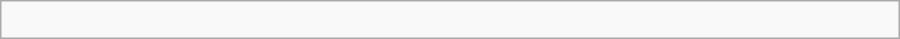<table class="wikitable" width=600px>
<tr>
<td><br></td>
</tr>
</table>
